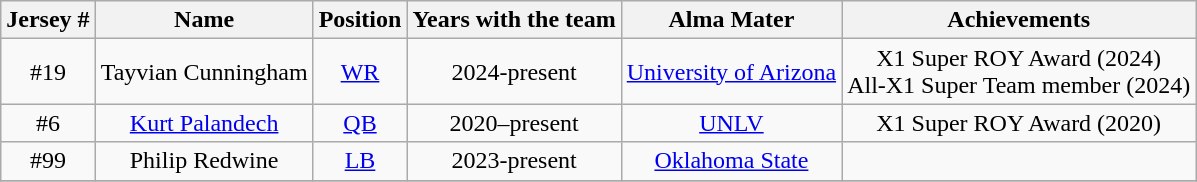<table class="wikitable" style="text-align:center">
<tr>
<th>Jersey #</th>
<th>Name</th>
<th>Position</th>
<th>Years with the team</th>
<th>Alma Mater</th>
<th>Achievements</th>
</tr>
<tr>
<td>#19</td>
<td>Tayvian Cunningham</td>
<td><a href='#'>WR</a></td>
<td>2024-present</td>
<td><a href='#'>University of Arizona</a></td>
<td>X1 Super ROY Award (2024)<br> All-X1 Super Team member (2024)</td>
</tr>
<tr>
<td>#6</td>
<td><a href='#'>Kurt Palandech</a></td>
<td><a href='#'>QB</a></td>
<td>2020–present</td>
<td><a href='#'>UNLV</a></td>
<td>X1 Super ROY Award (2020)</td>
</tr>
<tr>
<td>#99</td>
<td>Philip Redwine</td>
<td><a href='#'>LB</a></td>
<td>2023-present</td>
<td><a href='#'>Oklahoma State</a></td>
<td></td>
</tr>
<tr>
</tr>
</table>
